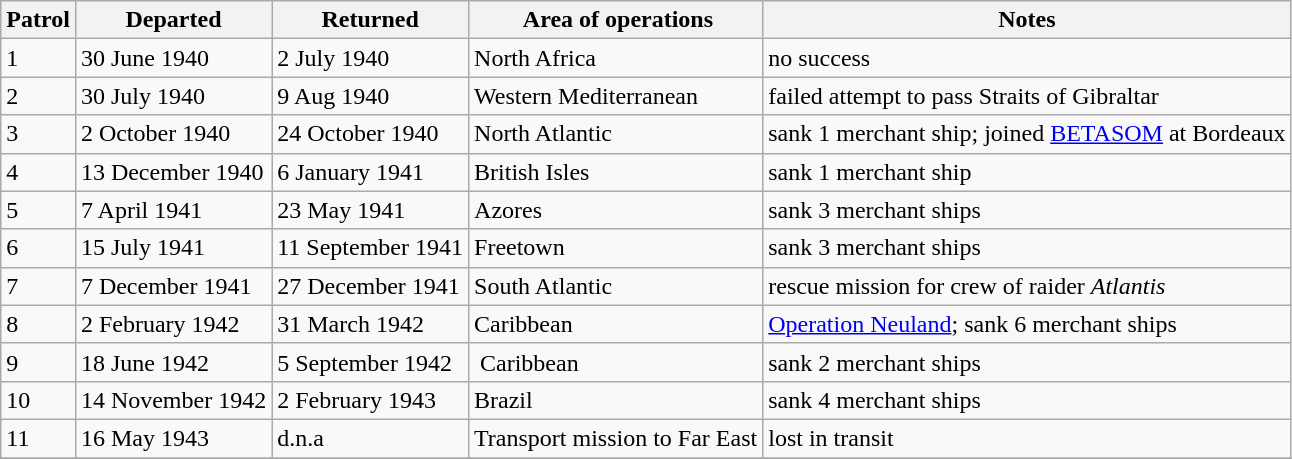<table class="wikitable sortable">
<tr>
<th>Patrol</th>
<th>Departed</th>
<th>Returned</th>
<th> Area of operations</th>
<th>Notes</th>
</tr>
<tr>
<td>1</td>
<td>30 June 1940</td>
<td>2 July 1940</td>
<td>North Africa</td>
<td>no success</td>
</tr>
<tr>
<td>2</td>
<td>30 July 1940</td>
<td>9 Aug 1940</td>
<td>Western Mediterranean</td>
<td>failed attempt to pass Straits of Gibraltar</td>
</tr>
<tr>
<td>3</td>
<td>2 October 1940</td>
<td>24 October 1940</td>
<td>North Atlantic</td>
<td>sank 1 merchant ship; joined <a href='#'>BETASOM</a> at Bordeaux</td>
</tr>
<tr>
<td>4</td>
<td>13 December 1940</td>
<td>6 January 1941</td>
<td>British Isles</td>
<td>sank 1 merchant ship</td>
</tr>
<tr>
<td>5</td>
<td>7 April 1941</td>
<td>23 May 1941</td>
<td>Azores</td>
<td>sank 3 merchant ships</td>
</tr>
<tr>
<td>6</td>
<td>15 July 1941</td>
<td>11 September 1941</td>
<td>Freetown</td>
<td>sank 3 merchant ships</td>
</tr>
<tr>
<td>7</td>
<td>7 December 1941</td>
<td>27 December 1941</td>
<td>South Atlantic</td>
<td>rescue mission for crew of raider <em>Atlantis</em></td>
</tr>
<tr>
<td>8</td>
<td>2 February 1942</td>
<td>31 March 1942</td>
<td>Caribbean</td>
<td><a href='#'>Operation Neuland</a>; sank 6 merchant ships</td>
</tr>
<tr>
<td>9</td>
<td>18 June 1942</td>
<td>5 September 1942</td>
<td> Caribbean</td>
<td>sank 2 merchant ships</td>
</tr>
<tr>
<td>10</td>
<td>14 November 1942</td>
<td>2 February 1943</td>
<td>Brazil</td>
<td>sank 4 merchant ships</td>
</tr>
<tr>
<td>11</td>
<td>16 May 1943</td>
<td>d.n.a</td>
<td>Transport mission to Far East</td>
<td>lost in transit</td>
</tr>
<tr>
</tr>
</table>
